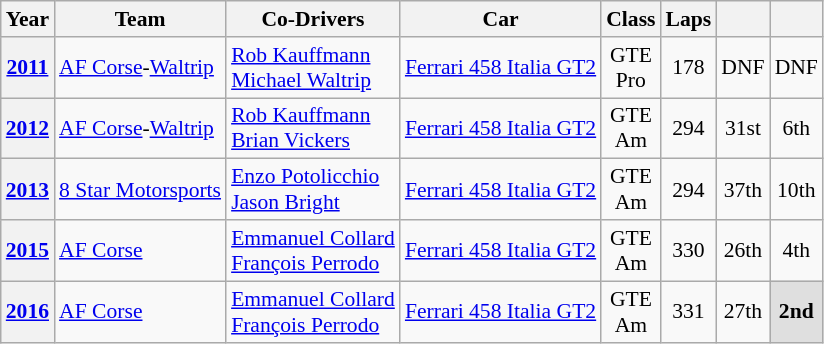<table class="wikitable" style="text-align:center; font-size:90%">
<tr>
<th>Year</th>
<th>Team</th>
<th>Co-Drivers</th>
<th>Car</th>
<th>Class</th>
<th>Laps</th>
<th></th>
<th></th>
</tr>
<tr>
<th><a href='#'>2011</a></th>
<td align="left"> <a href='#'>AF Corse</a>-<a href='#'>Waltrip</a></td>
<td align="left"> <a href='#'>Rob Kauffmann</a><br> <a href='#'>Michael Waltrip</a></td>
<td align="left"><a href='#'>Ferrari 458 Italia GT2</a></td>
<td>GTE<br>Pro</td>
<td>178</td>
<td>DNF</td>
<td>DNF</td>
</tr>
<tr>
<th><a href='#'>2012</a></th>
<td align="left"> <a href='#'>AF Corse</a>-<a href='#'>Waltrip</a></td>
<td align="left"> <a href='#'>Rob Kauffmann</a><br> <a href='#'>Brian Vickers</a></td>
<td align="left"><a href='#'>Ferrari 458 Italia GT2</a></td>
<td>GTE<br>Am</td>
<td>294</td>
<td>31st</td>
<td>6th</td>
</tr>
<tr>
<th><a href='#'>2013</a></th>
<td align="left"> <a href='#'>8 Star Motorsports</a></td>
<td align="left"> <a href='#'>Enzo Potolicchio</a><br> <a href='#'>Jason Bright</a></td>
<td align="left"><a href='#'>Ferrari 458 Italia GT2</a></td>
<td>GTE<br>Am</td>
<td>294</td>
<td>37th</td>
<td>10th</td>
</tr>
<tr>
<th><a href='#'>2015</a></th>
<td align="left"> <a href='#'>AF Corse</a></td>
<td align="left"> <a href='#'>Emmanuel Collard</a><br> <a href='#'>François Perrodo</a></td>
<td align="left"><a href='#'>Ferrari 458 Italia GT2</a></td>
<td>GTE<br>Am</td>
<td>330</td>
<td>26th</td>
<td>4th</td>
</tr>
<tr>
<th><a href='#'>2016</a></th>
<td align="left"> <a href='#'>AF Corse</a></td>
<td align="left"> <a href='#'>Emmanuel Collard</a><br> <a href='#'>François Perrodo</a></td>
<td align="left"><a href='#'>Ferrari 458 Italia GT2</a></td>
<td>GTE<br>Am</td>
<td>331</td>
<td>27th</td>
<td style="background:#DFDFDF;"><strong>2nd</strong></td>
</tr>
</table>
